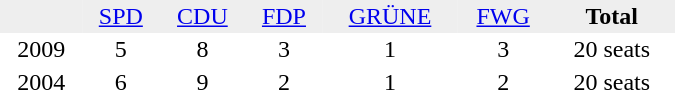<table border="0" cellpadding="2" cellspacing="0" width="450">
<tr bgcolor="#eeeeee" align="center">
<td></td>
<td><a href='#'>SPD</a></td>
<td><a href='#'>CDU</a></td>
<td><a href='#'>FDP</a></td>
<td><a href='#'>GRÜNE</a></td>
<td><a href='#'>FWG</a></td>
<td><strong>Total</strong></td>
</tr>
<tr align="center">
<td>2009</td>
<td>5</td>
<td>8</td>
<td>3</td>
<td>1</td>
<td>3</td>
<td>20 seats</td>
</tr>
<tr align="center">
<td>2004</td>
<td>6</td>
<td>9</td>
<td>2</td>
<td>1</td>
<td>2</td>
<td>20 seats</td>
</tr>
</table>
